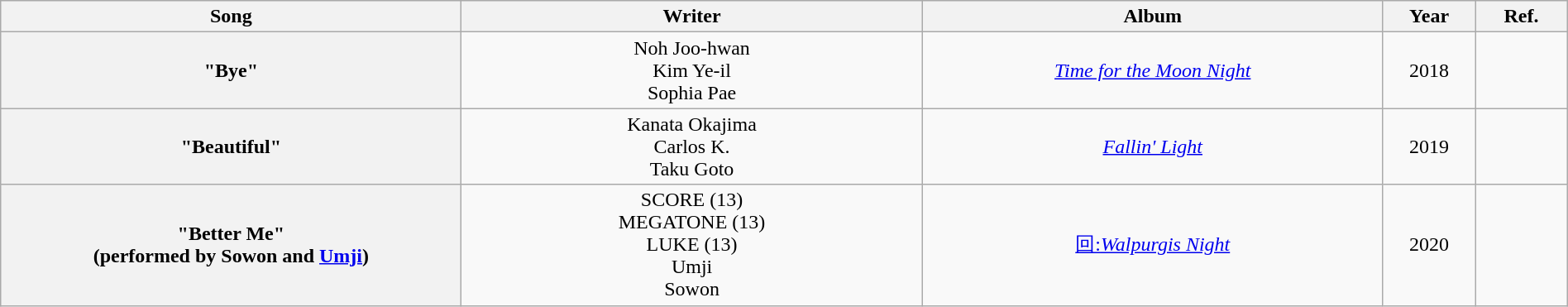<table class="wikitable plainrowheaders" style="text-align:center; width:100%">
<tr>
<th style="width:25%">Song</th>
<th style="width:25%">Writer</th>
<th style="width:25%">Album</th>
<th style="width:5%">Year</th>
<th style="width:5%">Ref.</th>
</tr>
<tr>
<th scope="row">"Bye"</th>
<td>Noh Joo-hwan<br>Kim Ye-il<br>Sophia Pae</td>
<td><em><a href='#'>Time for the Moon Night</a></em></td>
<td>2018</td>
<td></td>
</tr>
<tr>
<th scope="row">"Beautiful"</th>
<td>Kanata Okajima<br>Carlos K.<br>Taku Goto</td>
<td><em><a href='#'>Fallin' Light</a></em></td>
<td>2019</td>
<td></td>
</tr>
<tr>
<th scope="row">"Better Me"<br><span>(performed by Sowon and <a href='#'>Umji</a>)</span></th>
<td>SCORE (13)<br>MEGATONE (13)<br>LUKE (13)<br>Umji<br>Sowon</td>
<td><a href='#'>回:<em>Walpurgis Night</em></a></td>
<td>2020</td>
<td></td>
</tr>
</table>
